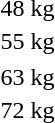<table>
<tr>
<td rowspan=2>48 kg<br></td>
<td rowspan=2></td>
<td rowspan=2></td>
<td></td>
</tr>
<tr>
<td></td>
</tr>
<tr>
<td rowspan=2>55 kg<br></td>
<td rowspan=2></td>
<td rowspan=2></td>
<td></td>
</tr>
<tr>
<td></td>
</tr>
<tr>
</tr>
<tr>
<td rowspan=2>63 kg<br></td>
<td rowspan=2></td>
<td rowspan=2></td>
<td></td>
</tr>
<tr>
<td></td>
</tr>
<tr>
<td rowspan=2>72 kg<br></td>
<td rowspan=2></td>
<td rowspan=2></td>
<td></td>
</tr>
<tr>
<td></td>
</tr>
</table>
